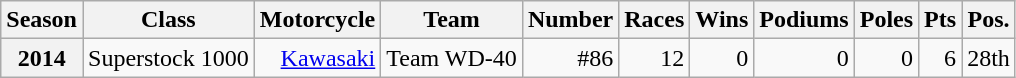<table class="wikitable">
<tr>
<th>Season</th>
<th>Class</th>
<th>Motorcycle</th>
<th>Team</th>
<th>Number</th>
<th>Races</th>
<th>Wins</th>
<th>Podiums</th>
<th>Poles</th>
<th>Pts</th>
<th>Pos.</th>
</tr>
<tr align="right">
<th>2014</th>
<td>Superstock 1000</td>
<td><a href='#'>Kawasaki</a></td>
<td>Team WD-40</td>
<td>#86</td>
<td>12</td>
<td>0</td>
<td>0</td>
<td>0</td>
<td>6</td>
<td>28th</td>
</tr>
</table>
